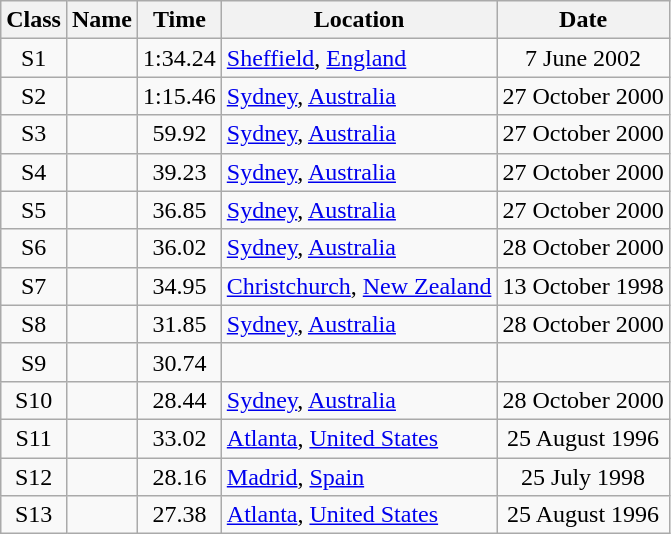<table class=wikitable style=text-align:center>
<tr>
<th>Class</th>
<th>Name</th>
<th>Time</th>
<th>Location</th>
<th>Date</th>
</tr>
<tr>
<td>S1</td>
<td align=left></td>
<td>1:34.24</td>
<td align=left><a href='#'>Sheffield</a>, <a href='#'>England</a></td>
<td>7 June 2002</td>
</tr>
<tr>
<td>S2</td>
<td align=left></td>
<td>1:15.46</td>
<td align=left><a href='#'>Sydney</a>, <a href='#'>Australia</a></td>
<td>27 October 2000</td>
</tr>
<tr>
<td>S3</td>
<td align=left></td>
<td>59.92</td>
<td align=left><a href='#'>Sydney</a>, <a href='#'>Australia</a></td>
<td>27 October 2000</td>
</tr>
<tr>
<td>S4</td>
<td align=left></td>
<td>39.23</td>
<td align=left><a href='#'>Sydney</a>, <a href='#'>Australia</a></td>
<td>27 October 2000</td>
</tr>
<tr>
<td>S5</td>
<td align=left></td>
<td>36.85</td>
<td align=left><a href='#'>Sydney</a>, <a href='#'>Australia</a></td>
<td>27 October 2000</td>
</tr>
<tr>
<td>S6</td>
<td align=left></td>
<td>36.02</td>
<td align=left><a href='#'>Sydney</a>, <a href='#'>Australia</a></td>
<td>28 October 2000</td>
</tr>
<tr>
<td>S7</td>
<td align=left></td>
<td>34.95</td>
<td align=left><a href='#'>Christchurch</a>, <a href='#'>New Zealand</a></td>
<td>13 October 1998</td>
</tr>
<tr>
<td>S8</td>
<td align=left></td>
<td>31.85</td>
<td align=left><a href='#'>Sydney</a>, <a href='#'>Australia</a></td>
<td>28 October 2000</td>
</tr>
<tr>
<td>S9</td>
<td align=left></td>
<td>30.74</td>
<td align=left></td>
<td></td>
</tr>
<tr>
<td>S10</td>
<td align=left></td>
<td>28.44</td>
<td align=left><a href='#'>Sydney</a>, <a href='#'>Australia</a></td>
<td>28 October 2000</td>
</tr>
<tr>
<td>S11</td>
<td align=left></td>
<td>33.02</td>
<td align=left><a href='#'>Atlanta</a>, <a href='#'>United States</a></td>
<td>25 August 1996</td>
</tr>
<tr>
<td>S12</td>
<td align=left></td>
<td>28.16</td>
<td align=left><a href='#'>Madrid</a>, <a href='#'>Spain</a></td>
<td>25 July 1998</td>
</tr>
<tr>
<td>S13</td>
<td align=left></td>
<td>27.38</td>
<td align=left><a href='#'>Atlanta</a>, <a href='#'>United States</a></td>
<td>25 August 1996</td>
</tr>
</table>
